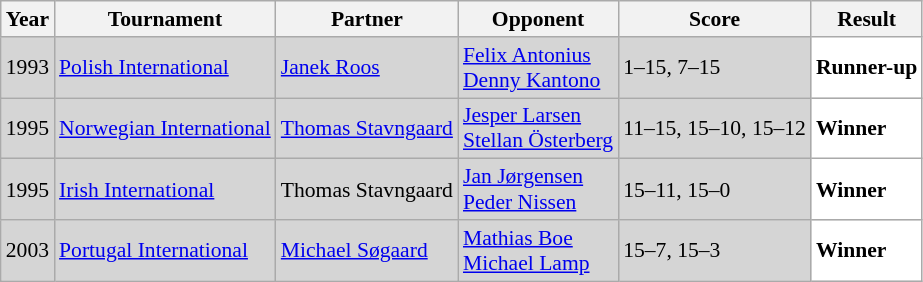<table class="sortable wikitable" style="font-size: 90%;">
<tr>
<th>Year</th>
<th>Tournament</th>
<th>Partner</th>
<th>Opponent</th>
<th>Score</th>
<th>Result</th>
</tr>
<tr style="background:#D5D5D5">
<td align="center">1993</td>
<td align="left"><a href='#'>Polish International</a></td>
<td align="left"> <a href='#'>Janek Roos</a></td>
<td align="left"> <a href='#'>Felix Antonius</a><br> <a href='#'>Denny Kantono</a></td>
<td align="left">1–15, 7–15</td>
<td style="text-align:left; background:white"> <strong>Runner-up</strong></td>
</tr>
<tr style="background:#D5D5D5">
<td align="center">1995</td>
<td align="left"><a href='#'>Norwegian International</a></td>
<td align="left"> <a href='#'>Thomas Stavngaard</a></td>
<td align="left"> <a href='#'>Jesper Larsen</a><br> <a href='#'>Stellan Österberg</a></td>
<td align="left">11–15, 15–10, 15–12</td>
<td style="text-align:left; background:white"> <strong>Winner</strong></td>
</tr>
<tr style="background:#D5D5D5">
<td align="center">1995</td>
<td align="left"><a href='#'>Irish International</a></td>
<td align="left"> Thomas Stavngaard</td>
<td align="left"> <a href='#'>Jan Jørgensen</a><br> <a href='#'>Peder Nissen</a></td>
<td align="left">15–11, 15–0</td>
<td style="text-align:left; background:white"> <strong>Winner</strong></td>
</tr>
<tr style="background:#D5D5D5">
<td align="center">2003</td>
<td align="left"><a href='#'>Portugal International</a></td>
<td align="left"> <a href='#'>Michael Søgaard</a></td>
<td align="left"> <a href='#'>Mathias Boe</a><br> <a href='#'>Michael Lamp</a></td>
<td align="left">15–7, 15–3</td>
<td style="text-align:left; background:white"> <strong>Winner</strong></td>
</tr>
</table>
